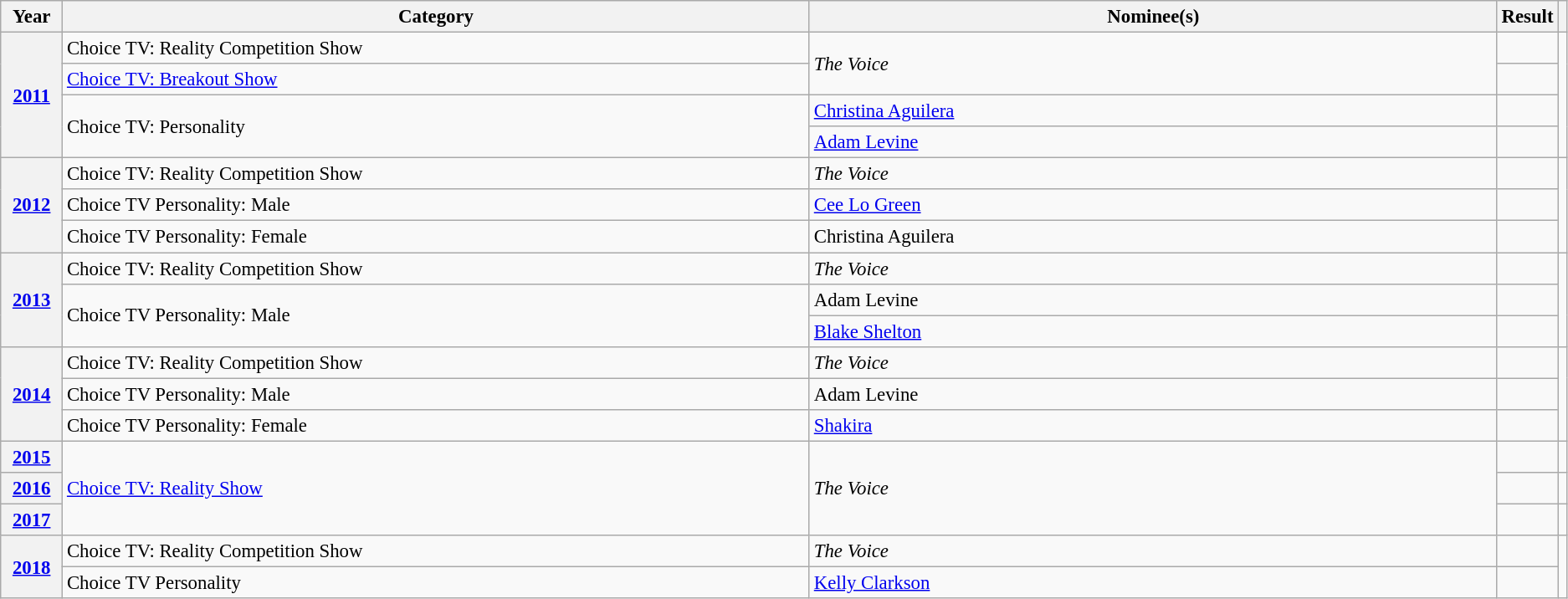<table class="wikitable plainrowheaders" style="font-size: 95%">
<tr>
<th scope="col" style="width:4%;">Year</th>
<th scope="col" style="width:50%;">Category</th>
<th scope="col" style="width:50%;">Nominee(s)</th>
<th scope="col" style="width:6%;">Result</th>
<th scope="col" style="width:4%;"></th>
</tr>
<tr>
<th scope="row" rowspan="4"><a href='#'>2011</a></th>
<td>Choice TV: Reality Competition Show</td>
<td rowspan="2"><em>The Voice</em></td>
<td></td>
<td style="text-align:center;" rowspan="4"></td>
</tr>
<tr>
<td><a href='#'>Choice TV: Breakout Show</a></td>
<td></td>
</tr>
<tr>
<td rowspan="2">Choice TV: Personality</td>
<td><a href='#'>Christina Aguilera</a></td>
<td></td>
</tr>
<tr>
<td><a href='#'>Adam Levine</a></td>
<td></td>
</tr>
<tr>
<th scope="row" rowspan="3"><a href='#'>2012</a></th>
<td>Choice TV: Reality Competition Show</td>
<td><em>The Voice</em></td>
<td></td>
<td style="text-align:center;" rowspan="3"></td>
</tr>
<tr>
<td>Choice TV Personality: Male</td>
<td><a href='#'>Cee Lo Green</a></td>
<td></td>
</tr>
<tr>
<td>Choice TV Personality: Female</td>
<td>Christina Aguilera</td>
<td></td>
</tr>
<tr>
<th scope="row" rowspan="3"><a href='#'>2013</a></th>
<td>Choice TV: Reality Competition Show</td>
<td><em>The Voice</em></td>
<td></td>
<td style="text-align:center;" rowspan="3"></td>
</tr>
<tr>
<td rowspan="2">Choice TV Personality: Male</td>
<td>Adam Levine</td>
<td></td>
</tr>
<tr>
<td><a href='#'>Blake Shelton</a></td>
<td></td>
</tr>
<tr>
<th scope="row" rowspan="3"><a href='#'>2014</a></th>
<td>Choice TV: Reality Competition Show</td>
<td><em>The Voice</em></td>
<td></td>
<td style="text-align:center;" rowspan="3"></td>
</tr>
<tr>
<td>Choice TV Personality: Male</td>
<td>Adam Levine</td>
<td></td>
</tr>
<tr>
<td>Choice TV Personality: Female</td>
<td><a href='#'>Shakira</a></td>
<td></td>
</tr>
<tr>
<th scope="row"><a href='#'>2015</a></th>
<td rowspan="3"><a href='#'>Choice TV: Reality Show</a></td>
<td rowspan="3"><em>The Voice</em></td>
<td></td>
<td style="text-align:center;"></td>
</tr>
<tr>
<th scope="row"><a href='#'>2016</a></th>
<td></td>
<td style="text-align:center;"></td>
</tr>
<tr>
<th scope="row"><a href='#'>2017</a></th>
<td></td>
<td style="text-align:center;"></td>
</tr>
<tr>
<th scope="row" rowspan="2"><a href='#'>2018</a></th>
<td>Choice TV: Reality Competition Show</td>
<td rowspan="1"><em>The Voice</em></td>
<td></td>
<td style="text-align:center;" rowspan="2"></td>
</tr>
<tr>
<td>Choice TV Personality</td>
<td><a href='#'>Kelly Clarkson</a></td>
<td></td>
</tr>
</table>
